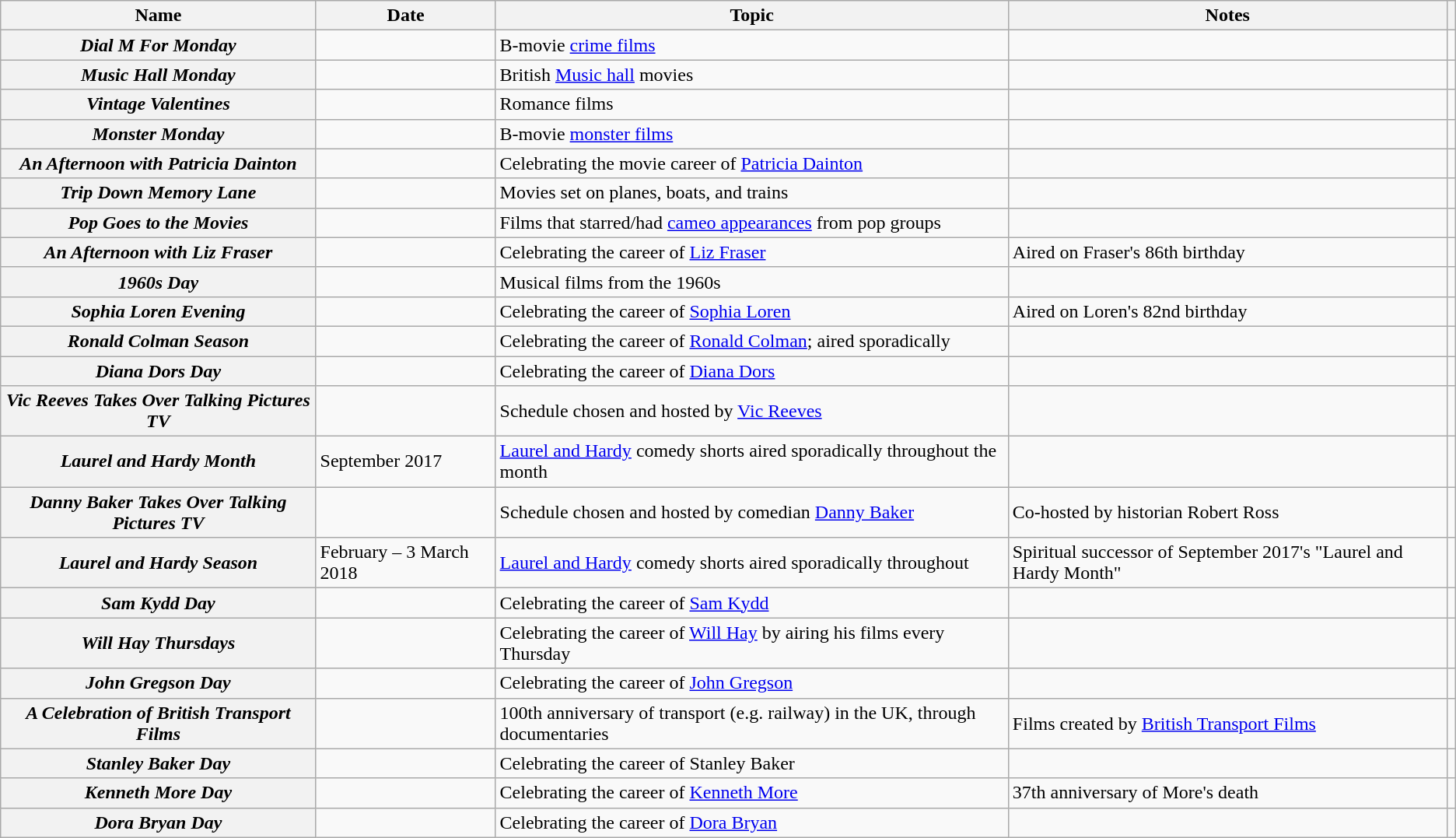<table class="wikitable plainrowheaders sortable">
<tr>
<th scope="col">Name</th>
<th scope="col">Date</th>
<th scope="col">Topic</th>
<th scope="col" class="unsortable">Notes</th>
<th scope=col class="unsortable"></th>
</tr>
<tr>
<th scope=row><em>Dial M For Monday</em></th>
<td></td>
<td>B-movie <a href='#'>crime films</a></td>
<td></td>
<td style="text-align: center;"></td>
</tr>
<tr>
<th scope=row><em>Music Hall Monday</em></th>
<td></td>
<td>British <a href='#'>Music hall</a> movies</td>
<td></td>
<td style="text-align: center;"></td>
</tr>
<tr>
<th scope=row><em>Vintage Valentines</em></th>
<td></td>
<td>Romance films</td>
<td></td>
<td style="text-align: center;"></td>
</tr>
<tr>
<th scope=row><em>Monster Monday</em></th>
<td></td>
<td>B-movie <a href='#'>monster films</a></td>
<td></td>
<td style="text-align: center;"></td>
</tr>
<tr>
<th scope=row><em>An Afternoon with Patricia Dainton</em></th>
<td></td>
<td>Celebrating the movie career of <a href='#'>Patricia Dainton</a></td>
<td></td>
<td style="text-align: center;"></td>
</tr>
<tr>
<th scope=row><em>Trip Down Memory Lane</em></th>
<td></td>
<td>Movies set on planes, boats, and trains</td>
<td></td>
<td style="text-align: center;"></td>
</tr>
<tr>
<th scope=row><em>Pop Goes to the Movies</em></th>
<td></td>
<td>Films that starred/had <a href='#'>cameo appearances</a> from pop groups</td>
<td></td>
<td style="text-align: center;"></td>
</tr>
<tr>
<th scope=row><em>An Afternoon with Liz Fraser</em></th>
<td></td>
<td>Celebrating the career of <a href='#'>Liz Fraser</a></td>
<td>Aired on Fraser's 86th birthday</td>
<td style="text-align: center;"></td>
</tr>
<tr>
<th scope=row><em>1960s Day</em></th>
<td></td>
<td>Musical films from the 1960s</td>
<td></td>
<td style="text-align: center;"></td>
</tr>
<tr>
<th scope=row><em>Sophia Loren Evening</em></th>
<td></td>
<td>Celebrating the career of <a href='#'>Sophia Loren</a></td>
<td>Aired on Loren's 82nd birthday</td>
<td style="text-align: center;"></td>
</tr>
<tr>
<th scope=row><em>Ronald Colman Season</em></th>
<td></td>
<td>Celebrating the career of <a href='#'>Ronald Colman</a>; aired sporadically</td>
<td></td>
<td style="text-align: center;"></td>
</tr>
<tr>
<th scope=row><em>Diana Dors Day</em></th>
<td></td>
<td>Celebrating the career of <a href='#'>Diana Dors</a></td>
<td></td>
<td style="text-align: center;"></td>
</tr>
<tr>
<th scope=row><em>Vic Reeves Takes Over Talking Pictures TV</em></th>
<td></td>
<td>Schedule chosen and hosted by <a href='#'>Vic Reeves</a></td>
<td></td>
<td style="text-align: center;"></td>
</tr>
<tr>
<th scope=row><em>Laurel and Hardy Month</em></th>
<td>September 2017</td>
<td><a href='#'>Laurel and Hardy</a> comedy shorts aired sporadically throughout the month</td>
<td></td>
<td style="text-align: center;"></td>
</tr>
<tr>
<th scope=row><em>Danny Baker Takes Over Talking Pictures TV</em></th>
<td></td>
<td>Schedule chosen and hosted by comedian <a href='#'>Danny Baker</a></td>
<td>Co-hosted by historian Robert Ross</td>
<td style="text-align: center;"></td>
</tr>
<tr>
<th scope=row><em>Laurel and Hardy Season</em></th>
<td>February – 3 March 2018</td>
<td><a href='#'>Laurel and Hardy</a> comedy shorts aired sporadically throughout</td>
<td>Spiritual successor of September 2017's "Laurel and Hardy Month"</td>
<td style="text-align: center;"></td>
</tr>
<tr>
<th scope=row><em>Sam Kydd Day</em></th>
<td></td>
<td>Celebrating the career of <a href='#'>Sam Kydd</a></td>
<td></td>
<td style="text-align: center;"></td>
</tr>
<tr>
<th scope=row><em>Will Hay Thursdays</em></th>
<td></td>
<td>Celebrating the career of <a href='#'>Will Hay</a> by airing his films every Thursday</td>
<td></td>
<td style="text-align: center;"></td>
</tr>
<tr>
<th scope=row><em>John Gregson Day</em></th>
<td></td>
<td>Celebrating the career of <a href='#'>John Gregson</a></td>
<td></td>
<td style="text-align: center;"></td>
</tr>
<tr>
<th scope=row><em>A Celebration of British Transport Films</em></th>
<td></td>
<td>100th anniversary of transport (e.g. railway) in the UK, through documentaries</td>
<td>Films created by <a href='#'>British Transport Films</a></td>
<td style="text-align: center;"></td>
</tr>
<tr>
<th scope=row><em>Stanley Baker Day</em></th>
<td></td>
<td>Celebrating the career of Stanley Baker</td>
<td></td>
<td style="text-align: center;"></td>
</tr>
<tr>
<th scope=row><em>Kenneth More Day</em></th>
<td></td>
<td>Celebrating the career of <a href='#'>Kenneth More</a></td>
<td>37th anniversary of More's death</td>
<td style="text-align: center;"></td>
</tr>
<tr>
<th scope=row><em>Dora Bryan Day</em></th>
<td></td>
<td>Celebrating the career of <a href='#'>Dora Bryan</a></td>
<td></td>
<td style="text-align: center;"></td>
</tr>
</table>
